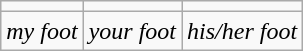<table class=wikitable>
<tr>
<td></td>
<td></td>
<td></td>
</tr>
<tr>
<td><em>my foot</em></td>
<td><em>your foot</em></td>
<td><em>his/her foot</em></td>
</tr>
</table>
